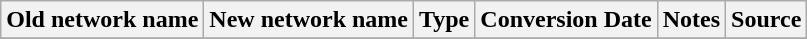<table class="wikitable">
<tr>
<th>Old network name</th>
<th>New network name</th>
<th>Type</th>
<th>Conversion Date</th>
<th>Notes</th>
<th>Source</th>
</tr>
<tr>
</tr>
</table>
